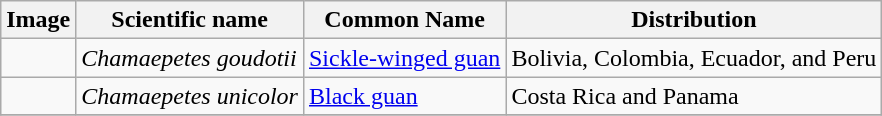<table class="wikitable">
<tr>
<th>Image</th>
<th>Scientific name</th>
<th>Common Name</th>
<th>Distribution</th>
</tr>
<tr>
<td></td>
<td><em>Chamaepetes goudotii</em></td>
<td><a href='#'>Sickle-winged guan</a></td>
<td>Bolivia, Colombia, Ecuador, and Peru</td>
</tr>
<tr>
<td></td>
<td><em>Chamaepetes unicolor</em></td>
<td><a href='#'>Black guan</a></td>
<td>Costa Rica and Panama</td>
</tr>
<tr>
</tr>
</table>
